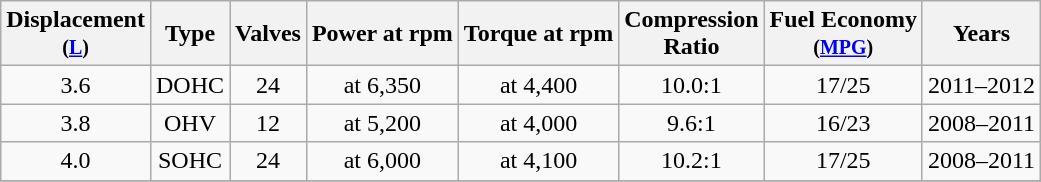<table class="wikitable">
<tr>
<th align="center" valign="center">Displacement<br><small>(<a href='#'>L</a>)</small></th>
<th align="center" valign="center">Type</th>
<th align="center" valign="center">Valves</th>
<th align="center" valign="center">Power at rpm</th>
<th align="center" valign="center">Torque at rpm</th>
<th align="center" valign="center">Compression<br>Ratio</th>
<th align="center" valign="center">Fuel Economy<br><small>(<a href='#'>MPG</a>)</small></th>
<th align="center" valign="center">Years</th>
</tr>
<tr>
<td align="center" valign="center">3.6</td>
<td align="center" valign="center">DOHC</td>
<td align="center" valign="center">24</td>
<td align="center" valign="center"> at 6,350</td>
<td align="center" valign="center"> at 4,400</td>
<td align="center" valign="center">10.0:1</td>
<td align="center" valign="center">17/25</td>
<td>2011–2012</td>
</tr>
<tr>
<td align="center" valign="center">3.8</td>
<td align="center" valign="center">OHV</td>
<td align="center" valign="center">12</td>
<td align="center" valign="center"> at 5,200</td>
<td align="center" valign="center"> at 4,000</td>
<td align="center" valign="center">9.6:1</td>
<td align="center" valign="center">16/23</td>
<td>2008–2011</td>
</tr>
<tr>
<td align="center" valign="center">4.0</td>
<td align="center" valign="center">SOHC</td>
<td align="center" valign="center">24</td>
<td align="center" valign="center"> at 6,000</td>
<td align="center" valign="center"> at 4,100</td>
<td align="center" valign="center">10.2:1</td>
<td align="center" valign="center">17/25</td>
<td>2008–2011</td>
</tr>
<tr>
</tr>
</table>
